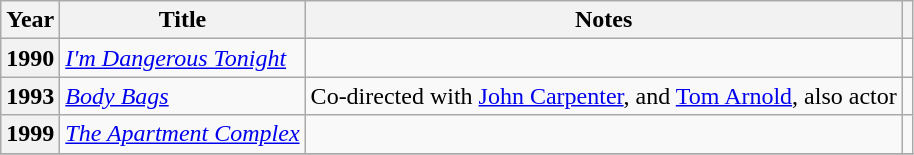<table class="wikitable plainrowheaders" style="margin-right: 0;">
<tr>
<th scope="col">Year</th>
<th scope="col">Title</th>
<th scope="col">Notes</th>
<th scope="col"></th>
</tr>
<tr>
<th scope="row">1990</th>
<td><em><a href='#'>I'm Dangerous Tonight</a></em></td>
<td></td>
<td style="text-align:center;"></td>
</tr>
<tr>
<th scope="row">1993</th>
<td><em><a href='#'>Body Bags</a></em></td>
<td>Co-directed with <a href='#'>John Carpenter</a>, and <a href='#'>Tom Arnold</a>, also actor</td>
<td style="text-align:center;"></td>
</tr>
<tr>
<th scope="row">1999</th>
<td data-sort-value="Apartment Complex"><em><a href='#'>The Apartment Complex</a></em></td>
<td></td>
<td style="text-align:center;"></td>
</tr>
<tr>
</tr>
</table>
